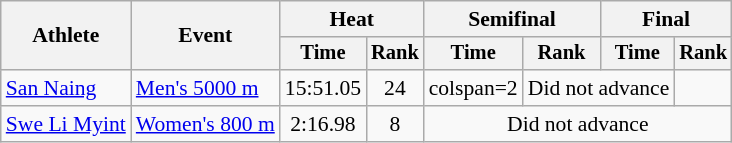<table class=wikitable style="font-size:90%">
<tr>
<th rowspan="2">Athlete</th>
<th rowspan="2">Event</th>
<th colspan="2">Heat</th>
<th colspan="2">Semifinal</th>
<th colspan="2">Final</th>
</tr>
<tr style="font-size:95%">
<th>Time</th>
<th>Rank</th>
<th>Time</th>
<th>Rank</th>
<th>Time</th>
<th>Rank</th>
</tr>
<tr align=center>
<td align=left><a href='#'>San Naing</a></td>
<td align=left><a href='#'>Men's 5000 m</a></td>
<td>15:51.05</td>
<td>24</td>
<td>colspan=2 </td>
<td colspan=2>Did not advance</td>
</tr>
<tr align=center>
<td align=left><a href='#'>Swe Li Myint</a></td>
<td align=left><a href='#'>Women's 800 m</a></td>
<td>2:16.98</td>
<td>8</td>
<td colspan=4>Did not advance</td>
</tr>
</table>
